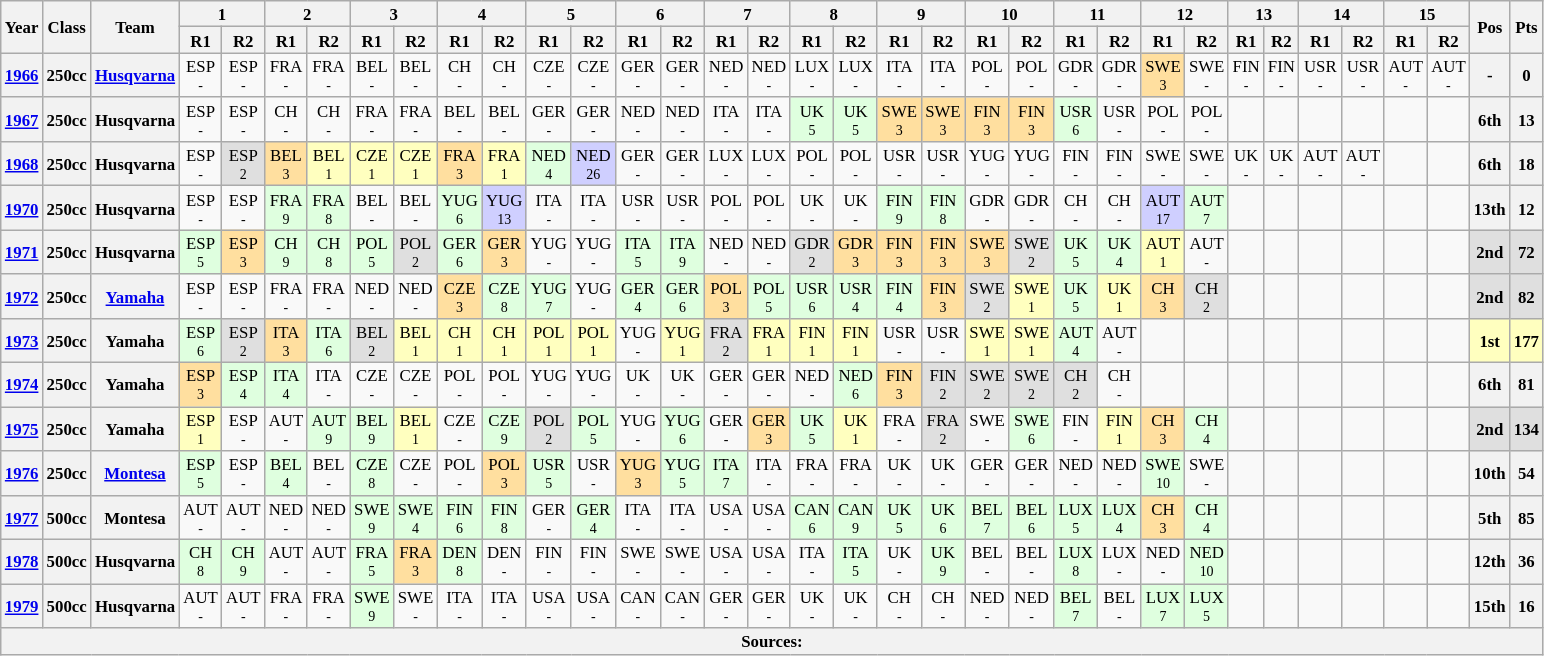<table class="wikitable" style="text-align:center; font-size:70%">
<tr>
<th valign="middle" rowspan=2>Year</th>
<th valign="middle" rowspan=2>Class</th>
<th valign="middle" rowspan=2>Team</th>
<th colspan=2>1</th>
<th colspan=2>2</th>
<th colspan=2>3</th>
<th colspan=2>4</th>
<th colspan=2>5</th>
<th colspan=2>6</th>
<th colspan=2>7</th>
<th colspan=2>8</th>
<th colspan=2>9</th>
<th colspan=2>10</th>
<th colspan=2>11</th>
<th colspan=2>12</th>
<th colspan=2>13</th>
<th colspan=2>14</th>
<th colspan=2>15</th>
<th rowspan=2>Pos</th>
<th rowspan=2>Pts</th>
</tr>
<tr>
<th>R1</th>
<th>R2</th>
<th>R1</th>
<th>R2</th>
<th>R1</th>
<th>R2</th>
<th>R1</th>
<th>R2</th>
<th>R1</th>
<th>R2</th>
<th>R1</th>
<th>R2</th>
<th>R1</th>
<th>R2</th>
<th>R1</th>
<th>R2</th>
<th>R1</th>
<th>R2</th>
<th>R1</th>
<th>R2</th>
<th>R1</th>
<th>R2</th>
<th>R1</th>
<th>R2</th>
<th>R1</th>
<th>R2</th>
<th>R1</th>
<th>R2</th>
<th>R1</th>
<th>R2</th>
</tr>
<tr>
<th><a href='#'>1966</a></th>
<th>250cc</th>
<th><a href='#'>Husqvarna</a></th>
<td>ESP<br><small>-</small></td>
<td>ESP<br><small>-</small></td>
<td>FRA<br><small>-</small></td>
<td>FRA<br><small>-</small></td>
<td>BEL<br><small>-</small></td>
<td>BEL<br><small>-</small></td>
<td>CH<br><small>-</small></td>
<td>CH<br><small>-</small></td>
<td>CZE<br><small>-</small></td>
<td>CZE<br><small>-</small></td>
<td>GER<br><small>-</small></td>
<td>GER<br><small>-</small></td>
<td>NED<br><small>-</small></td>
<td>NED<br><small>-</small></td>
<td>LUX<br><small>-</small></td>
<td>LUX<br><small>-</small></td>
<td>ITA<br><small>-</small></td>
<td>ITA<br><small>-</small></td>
<td>POL<br><small>-</small></td>
<td>POL<br><small>-</small></td>
<td>GDR<br><small>-</small></td>
<td>GDR<br><small>-</small></td>
<td style="background:#ffdf9f;">SWE<br><small>3</small></td>
<td>SWE<br><small>-</small></td>
<td>FIN<br><small>-</small></td>
<td>FIN<br><small>-</small></td>
<td>USR<br><small>-</small></td>
<td>USR<br><small>-</small></td>
<td>AUT<br><small>-</small></td>
<td>AUT<br><small>-</small></td>
<th>-</th>
<th>0</th>
</tr>
<tr>
<th><a href='#'>1967</a></th>
<th>250cc</th>
<th>Husqvarna</th>
<td>ESP<br><small>-</small></td>
<td>ESP<br><small>-</small></td>
<td>CH<br><small>-</small></td>
<td>CH<br><small>-</small></td>
<td>FRA<br><small>-</small></td>
<td>FRA<br><small>-</small></td>
<td>BEL<br><small>-</small></td>
<td>BEL<br><small>-</small></td>
<td>GER<br><small>-</small></td>
<td>GER<br><small>-</small></td>
<td>NED<br><small>-</small></td>
<td>NED<br><small>-</small></td>
<td>ITA<br><small>-</small></td>
<td>ITA<br><small>-</small></td>
<td style="background:#dfffdf;">UK<br><small>5</small></td>
<td style="background:#dfffdf;">UK<br><small>5</small></td>
<td style="background:#ffdf9f;">SWE<br><small>3</small></td>
<td style="background:#ffdf9f;">SWE<br><small>3</small></td>
<td style="background:#ffdf9f;">FIN<br><small>3</small></td>
<td style="background:#ffdf9f;">FIN<br><small>3</small></td>
<td style="background:#dfffdf;">USR<br><small>6</small></td>
<td>USR<br><small>-</small></td>
<td>POL<br><small>-</small></td>
<td>POL<br><small>-</small></td>
<td></td>
<td></td>
<td></td>
<td></td>
<td></td>
<td></td>
<th>6th</th>
<th>13</th>
</tr>
<tr>
<th><a href='#'>1968</a></th>
<th>250cc</th>
<th>Husqvarna</th>
<td>ESP<br><small>-</small></td>
<td style="background:#dfdfdf;">ESP<br><small>2</small></td>
<td style="background:#ffdf9f;">BEL<br><small>3</small></td>
<td style="background:#ffffbf;">BEL<br><small>1</small></td>
<td style="background:#ffffbf;">CZE<br><small>1</small></td>
<td style="background:#ffffbf;">CZE<br><small>1</small></td>
<td style="background:#ffdf9f;">FRA<br><small>3</small></td>
<td style="background:#ffffbf;">FRA<br><small>1</small></td>
<td style="background:#dfffdf;">NED<br><small>4</small></td>
<td style="background:#cfcfff;">NED<br><small>26</small></td>
<td>GER<br><small>-</small></td>
<td>GER<br><small>-</small></td>
<td>LUX<br><small>-</small></td>
<td>LUX<br><small>-</small></td>
<td>POL<br><small>-</small></td>
<td>POL<br><small>-</small></td>
<td>USR<br><small>-</small></td>
<td>USR<br><small>-</small></td>
<td>YUG<br><small>-</small></td>
<td>YUG<br><small>-</small></td>
<td>FIN<br><small>-</small></td>
<td>FIN<br><small>-</small></td>
<td>SWE<br><small>-</small></td>
<td>SWE<br><small>-</small></td>
<td>UK<br><small>-</small></td>
<td>UK<br><small>-</small></td>
<td>AUT<br><small>-</small></td>
<td>AUT<br><small>-</small></td>
<td></td>
<td></td>
<th>6th</th>
<th>18</th>
</tr>
<tr>
<th><a href='#'>1970</a></th>
<th>250cc</th>
<th>Husqvarna</th>
<td>ESP<br><small>-</small></td>
<td>ESP<br><small>-</small></td>
<td style="background:#dfffdf;">FRA<br><small>9</small></td>
<td style="background:#dfffdf;">FRA<br><small>8</small></td>
<td>BEL<br><small>-</small></td>
<td>BEL<br><small>-</small></td>
<td style="background:#dfffdf;">YUG<br><small>6</small></td>
<td style="background:#cfcfff;">YUG<br><small>13</small></td>
<td>ITA<br><small>-</small></td>
<td>ITA<br><small>-</small></td>
<td>USR<br><small>-</small></td>
<td>USR<br><small>-</small></td>
<td>POL<br><small>-</small></td>
<td>POL<br><small>-</small></td>
<td>UK<br><small>-</small></td>
<td>UK<br><small>-</small></td>
<td style="background:#dfffdf;">FIN<br><small>9</small></td>
<td style="background:#dfffdf;">FIN<br><small>8</small></td>
<td>GDR<br><small>-</small></td>
<td>GDR<br><small>-</small></td>
<td>CH<br><small>-</small></td>
<td>CH<br><small>-</small></td>
<td style="background:#cfcfff;">AUT<br><small>17</small></td>
<td style="background:#dfffdf;">AUT<br><small>7</small></td>
<td></td>
<td></td>
<td></td>
<td></td>
<td></td>
<td></td>
<th>13th</th>
<th>12</th>
</tr>
<tr>
<th><a href='#'>1971</a></th>
<th>250cc</th>
<th>Husqvarna</th>
<td style="background:#dfffdf;">ESP<br><small>5</small></td>
<td style="background:#ffdf9f;">ESP<br><small>3</small></td>
<td style="background:#dfffdf;">CH<br><small>9</small></td>
<td style="background:#dfffdf;">CH<br><small>8</small></td>
<td style="background:#dfffdf;">POL<br><small>5</small></td>
<td style="background:#dfdfdf;">POL<br><small>2</small></td>
<td style="background:#dfffdf;">GER<br><small>6</small></td>
<td style="background:#ffdf9f;">GER<br><small>3</small></td>
<td>YUG<br><small>-</small></td>
<td>YUG<br><small>-</small></td>
<td style="background:#dfffdf;">ITA<br><small>5</small></td>
<td style="background:#dfffdf;">ITA<br><small>9</small></td>
<td>NED<br><small>-</small></td>
<td>NED<br><small>-</small></td>
<td style="background:#dfdfdf;">GDR<br><small>2</small></td>
<td style="background:#ffdf9f;">GDR<br><small>3</small></td>
<td style="background:#ffdf9f;">FIN<br><small>3</small></td>
<td style="background:#ffdf9f;">FIN<br><small>3</small></td>
<td style="background:#ffdf9f;">SWE<br><small>3</small></td>
<td style="background:#dfdfdf;">SWE<br><small>2</small></td>
<td style="background:#dfffdf;">UK<br><small>5</small></td>
<td style="background:#dfffdf;">UK<br><small>4</small></td>
<td style="background:#ffffbf;">AUT<br><small>1</small></td>
<td>AUT<br><small>-</small></td>
<td></td>
<td></td>
<td></td>
<td></td>
<td></td>
<td></td>
<th style="background:#DFDFDF;">2nd</th>
<th style="background:#DFDFDF;">72</th>
</tr>
<tr>
<th><a href='#'>1972</a></th>
<th>250cc</th>
<th><a href='#'>Yamaha</a></th>
<td>ESP<br><small>-</small></td>
<td>ESP<br><small>-</small></td>
<td>FRA<br><small>-</small></td>
<td>FRA<br><small>-</small></td>
<td>NED<br><small>-</small></td>
<td>NED<br><small>-</small></td>
<td style="background:#ffdf9f;">CZE<br><small>3</small></td>
<td style="background:#dfffdf;">CZE<br><small>8</small></td>
<td style="background:#dfffdf;">YUG<br><small>7</small></td>
<td>YUG<br><small>-</small></td>
<td style="background:#dfffdf;">GER<br><small>4</small></td>
<td style="background:#dfffdf;">GER<br><small>6</small></td>
<td style="background:#ffdf9f;">POL<br><small>3</small></td>
<td style="background:#dfffdf;">POL<br><small>5</small></td>
<td style="background:#dfffdf;">USR<br><small>6</small></td>
<td style="background:#dfffdf;">USR<br><small>4</small></td>
<td style="background:#dfffdf;">FIN<br><small>4</small></td>
<td style="background:#ffdf9f;">FIN<br><small>3</small></td>
<td style="background:#dfdfdf;">SWE<br><small>2</small></td>
<td style="background:#ffffbf;">SWE<br><small>1</small></td>
<td style="background:#dfffdf;">UK<br><small>5</small></td>
<td style="background:#ffffbf;">UK<br><small>1</small></td>
<td style="background:#ffdf9f;">CH<br><small>3</small></td>
<td style="background:#dfdfdf;">CH<br><small>2</small></td>
<td></td>
<td></td>
<td></td>
<td></td>
<td></td>
<td></td>
<th style="background:#DFDFDF;">2nd</th>
<th style="background:#DFDFDF;">82</th>
</tr>
<tr>
<th><a href='#'>1973</a></th>
<th>250cc</th>
<th>Yamaha</th>
<td style="background:#dfffdf;">ESP<br><small>6</small></td>
<td style="background:#dfdfdf;">ESP<br><small>2</small></td>
<td style="background:#ffdf9f;">ITA<br><small>3</small></td>
<td style="background:#dfffdf;">ITA<br><small>6</small></td>
<td style="background:#dfdfdf;">BEL<br><small>2</small></td>
<td style="background:#ffffbf;">BEL<br><small>1</small></td>
<td style="background:#ffffbf;">CH<br><small>1</small></td>
<td style="background:#ffffbf;">CH<br><small>1</small></td>
<td style="background:#ffffbf;">POL<br><small>1</small></td>
<td style="background:#ffffbf;">POL<br><small>1</small></td>
<td>YUG<br><small>-</small></td>
<td style="background:#ffffbf;">YUG<br><small>1</small></td>
<td style="background:#dfdfdf;">FRA<br><small>2</small></td>
<td style="background:#ffffbf;">FRA<br><small>1</small></td>
<td style="background:#ffffbf;">FIN<br><small>1</small></td>
<td style="background:#ffffbf;">FIN<br><small>1</small></td>
<td>USR<br><small>-</small></td>
<td>USR<br><small>-</small></td>
<td style="background:#ffffbf;">SWE<br><small>1</small></td>
<td style="background:#ffffbf;">SWE<br><small>1</small></td>
<td style="background:#dfffdf;">AUT<br><small>4</small></td>
<td>AUT<br><small>-</small></td>
<td></td>
<td></td>
<td></td>
<td></td>
<td></td>
<td></td>
<td></td>
<td></td>
<th style="background:#FFFFBF;">1st</th>
<th style="background:#FFFFBF;">177</th>
</tr>
<tr>
<th><a href='#'>1974</a></th>
<th>250cc</th>
<th>Yamaha</th>
<td style="background:#ffdf9f;">ESP<br><small>3</small></td>
<td style="background:#dfffdf;">ESP<br><small>4</small></td>
<td style="background:#dfffdf;">ITA<br><small>4</small></td>
<td>ITA<br><small>-</small></td>
<td>CZE<br><small>-</small></td>
<td>CZE<br><small>-</small></td>
<td>POL<br><small>-</small></td>
<td>POL<br><small>-</small></td>
<td>YUG<br><small>-</small></td>
<td>YUG<br><small>-</small></td>
<td>UK<br><small>-</small></td>
<td>UK<br><small>-</small></td>
<td>GER<br><small>-</small></td>
<td>GER<br><small>-</small></td>
<td>NED<br><small>-</small></td>
<td style="background:#dfffdf;">NED<br><small>6</small></td>
<td style="background:#ffdf9f;">FIN<br><small>3</small></td>
<td style="background:#dfdfdf;">FIN<br><small>2</small></td>
<td style="background:#dfdfdf;">SWE<br><small>2</small></td>
<td style="background:#dfdfdf;">SWE<br><small>2</small></td>
<td style="background:#dfdfdf;">CH<br><small>2</small></td>
<td>CH<br><small>-</small></td>
<td></td>
<td></td>
<td></td>
<td></td>
<td></td>
<td></td>
<td></td>
<td></td>
<th>6th</th>
<th>81</th>
</tr>
<tr>
<th><a href='#'>1975</a></th>
<th>250cc</th>
<th>Yamaha</th>
<td style="background:#ffffbf;">ESP<br><small>1</small></td>
<td>ESP<br><small>-</small></td>
<td>AUT<br><small>-</small></td>
<td style="background:#dfffdf;">AUT<br><small>9</small></td>
<td style="background:#dfffdf;">BEL<br><small>9</small></td>
<td style="background:#ffffbf;">BEL<br><small>1</small></td>
<td>CZE<br><small>-</small></td>
<td style="background:#dfffdf;">CZE<br><small>9</small></td>
<td style="background:#dfdfdf;">POL<br><small>2</small></td>
<td style="background:#dfffdf;">POL<br><small>5</small></td>
<td>YUG<br><small>-</small></td>
<td style="background:#dfffdf;">YUG<br><small>6</small></td>
<td>GER<br><small>-</small></td>
<td style="background:#ffdf9f;">GER<br><small>3</small></td>
<td style="background:#dfffdf;">UK<br><small>5</small></td>
<td style="background:#ffffbf;">UK<br><small>1</small></td>
<td>FRA<br><small>-</small></td>
<td style="background:#dfdfdf;">FRA<br><small>2</small></td>
<td>SWE<br><small>-</small></td>
<td style="background:#dfffdf;">SWE<br><small>6</small></td>
<td>FIN<br><small>-</small></td>
<td style="background:#ffffbf;">FIN<br><small>1</small></td>
<td style="background:#ffdf9f;">CH<br><small>3</small></td>
<td style="background:#dfffdf;">CH<br><small>4</small></td>
<td></td>
<td></td>
<td></td>
<td></td>
<td></td>
<td></td>
<th style="background:#DFDFDF;">2nd</th>
<th style="background:#DFDFDF;">134</th>
</tr>
<tr>
<th><a href='#'>1976</a></th>
<th>250cc</th>
<th><a href='#'>Montesa</a></th>
<td style="background:#dfffdf;">ESP<br><small>5</small></td>
<td>ESP<br><small>-</small></td>
<td style="background:#dfffdf;">BEL<br><small>4</small></td>
<td>BEL<br><small>-</small></td>
<td style="background:#dfffdf;">CZE<br><small>8</small></td>
<td>CZE<br><small>-</small></td>
<td>POL<br><small>-</small></td>
<td style="background:#ffdf9f;">POL<br><small>3</small></td>
<td style="background:#dfffdf;">USR<br><small>5</small></td>
<td>USR<br><small>-</small></td>
<td style="background:#ffdf9f;">YUG<br><small>3</small></td>
<td style="background:#dfffdf;">YUG<br><small>5</small></td>
<td style="background:#dfffdf;">ITA<br><small>7</small></td>
<td>ITA<br><small>-</small></td>
<td>FRA<br><small>-</small></td>
<td>FRA<br><small>-</small></td>
<td>UK<br><small>-</small></td>
<td>UK<br><small>-</small></td>
<td>GER<br><small>-</small></td>
<td>GER<br><small>-</small></td>
<td>NED<br><small>-</small></td>
<td>NED<br><small>-</small></td>
<td style="background:#dfffdf;">SWE<br><small>10</small></td>
<td>SWE<br><small>-</small></td>
<td></td>
<td></td>
<td></td>
<td></td>
<td></td>
<td></td>
<th>10th</th>
<th>54</th>
</tr>
<tr>
<th><a href='#'>1977</a></th>
<th>500cc</th>
<th>Montesa</th>
<td>AUT<br><small>-</small></td>
<td>AUT<br><small>-</small></td>
<td>NED<br><small>-</small></td>
<td>NED<br><small>-</small></td>
<td style="background:#dfffdf;">SWE<br><small>9</small></td>
<td style="background:#dfffdf;">SWE<br><small>4</small></td>
<td style="background:#dfffdf;">FIN<br><small>6</small></td>
<td style="background:#dfffdf;">FIN<br><small>8</small></td>
<td>GER<br><small>-</small></td>
<td style="background:#dfffdf;">GER<br><small>4</small></td>
<td>ITA<br><small>-</small></td>
<td>ITA<br><small>-</small></td>
<td>USA<br><small>-</small></td>
<td>USA<br><small>-</small></td>
<td style="background:#dfffdf;">CAN<br><small>6</small></td>
<td style="background:#dfffdf;">CAN<br><small>9</small></td>
<td style="background:#dfffdf;">UK<br><small>5</small></td>
<td style="background:#dfffdf;">UK<br><small>6</small></td>
<td style="background:#dfffdf;">BEL<br><small>7</small></td>
<td style="background:#dfffdf;">BEL<br><small>6</small></td>
<td style="background:#dfffdf;">LUX<br><small>5</small></td>
<td style="background:#dfffdf;">LUX<br><small>4</small></td>
<td style="background:#ffdf9f;">CH<br><small>3</small></td>
<td style="background:#dfffdf;">CH<br><small>4</small></td>
<td></td>
<td></td>
<td></td>
<td></td>
<td></td>
<td></td>
<th>5th</th>
<th>85</th>
</tr>
<tr>
<th><a href='#'>1978</a></th>
<th>500cc</th>
<th>Husqvarna</th>
<td style="background:#dfffdf;">CH<br><small>8</small></td>
<td style="background:#dfffdf;">CH<br><small>9</small></td>
<td>AUT<br><small>-</small></td>
<td>AUT<br><small>-</small></td>
<td style="background:#dfffdf;">FRA<br><small>5</small></td>
<td style="background:#ffdf9f;">FRA<br><small>3</small></td>
<td style="background:#dfffdf;">DEN<br><small>8</small></td>
<td>DEN<br><small>-</small></td>
<td>FIN<br><small>-</small></td>
<td>FIN<br><small>-</small></td>
<td>SWE<br><small>-</small></td>
<td>SWE<br><small>-</small></td>
<td>USA<br><small>-</small></td>
<td>USA<br><small>-</small></td>
<td>ITA<br><small>-</small></td>
<td style="background:#dfffdf;">ITA<br><small>5</small></td>
<td>UK<br><small>-</small></td>
<td style="background:#dfffdf;">UK<br><small>9</small></td>
<td>BEL<br><small>-</small></td>
<td>BEL<br><small>-</small></td>
<td style="background:#dfffdf;">LUX<br><small>8</small></td>
<td>LUX<br><small>-</small></td>
<td>NED<br><small>-</small></td>
<td style="background:#dfffdf;">NED<br><small>10</small></td>
<td></td>
<td></td>
<td></td>
<td></td>
<td></td>
<td></td>
<th>12th</th>
<th>36</th>
</tr>
<tr>
<th><a href='#'>1979</a></th>
<th>500cc</th>
<th>Husqvarna</th>
<td>AUT<br><small>-</small></td>
<td>AUT<br><small>-</small></td>
<td>FRA<br><small>-</small></td>
<td>FRA<br><small>-</small></td>
<td style="background:#dfffdf;">SWE<br><small>9</small></td>
<td>SWE<br><small>-</small></td>
<td>ITA<br><small>-</small></td>
<td>ITA<br><small>-</small></td>
<td>USA<br><small>-</small></td>
<td>USA<br><small>-</small></td>
<td>CAN<br><small>-</small></td>
<td>CAN<br><small>-</small></td>
<td>GER<br><small>-</small></td>
<td>GER<br><small>-</small></td>
<td>UK<br><small>-</small></td>
<td>UK<br><small>-</small></td>
<td>CH<br><small>-</small></td>
<td>CH<br><small>-</small></td>
<td>NED<br><small>-</small></td>
<td>NED<br><small>-</small></td>
<td style="background:#dfffdf;">BEL<br><small>7</small></td>
<td>BEL<br><small>-</small></td>
<td style="background:#dfffdf;">LUX<br><small>7</small></td>
<td style="background:#dfffdf;">LUX<br><small>5</small></td>
<td></td>
<td></td>
<td></td>
<td></td>
<td></td>
<td></td>
<th>15th</th>
<th>16</th>
</tr>
<tr>
<th colspan=35>Sources:</th>
</tr>
</table>
